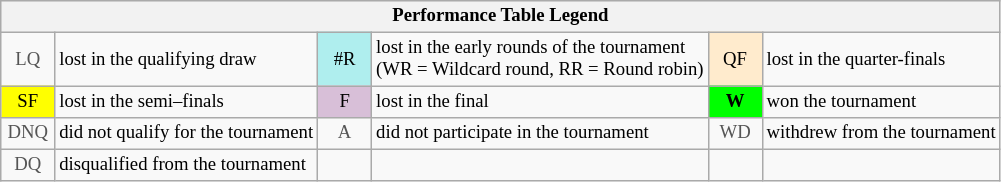<table class="wikitable" style="font-size:78%;">
<tr bgcolor="#efefef">
<th colspan="6">Performance Table Legend</th>
</tr>
<tr>
<td align="center" style="color:#555555;" width="30">LQ</td>
<td>lost in the qualifying draw</td>
<td align="center" style="background:#afeeee;">#R</td>
<td>lost in the early rounds of the tournament<br>(WR = Wildcard round, RR = Round robin)</td>
<td align="center" style="background:#ffebcd;">QF</td>
<td>lost in the quarter-finals</td>
</tr>
<tr>
<td align="center" style="background:yellow;">SF</td>
<td>lost in the semi–finals</td>
<td align="center" style="background:#D8BFD8;">F</td>
<td>lost in the final</td>
<td align="center" style="background:#00ff00;"><strong>W</strong></td>
<td>won the tournament</td>
</tr>
<tr>
<td align="center" style="color:#555555;" width="30">DNQ</td>
<td>did not qualify for the tournament</td>
<td align="center" style="color:#555555;" width="30">A</td>
<td>did not participate in the tournament</td>
<td align="center" style="color:#555555;" width="30">WD</td>
<td>withdrew from the tournament</td>
</tr>
<tr>
<td align="center" style="color:#555555;" width="30">DQ</td>
<td>disqualified from the tournament</td>
<td></td>
<td></td>
<td></td>
<td></td>
</tr>
</table>
